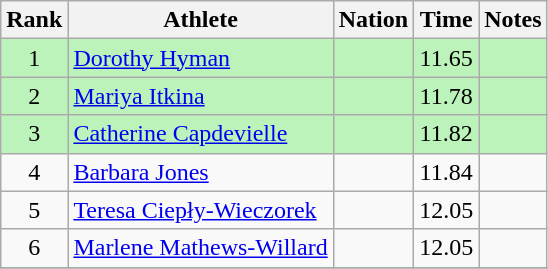<table class="wikitable sortable" style="text-align:center">
<tr>
<th>Rank</th>
<th>Athlete</th>
<th>Nation</th>
<th>Time</th>
<th>Notes</th>
</tr>
<tr bgcolor=bbf3bb>
<td>1</td>
<td align=left><a href='#'>Dorothy Hyman</a></td>
<td align=left></td>
<td>11.65</td>
<td></td>
</tr>
<tr bgcolor=bbf3bb>
<td>2</td>
<td align=left><a href='#'>Mariya Itkina</a></td>
<td align=left></td>
<td>11.78</td>
<td></td>
</tr>
<tr bgcolor=bbf3bb>
<td>3</td>
<td align=left><a href='#'>Catherine Capdevielle</a></td>
<td align=left></td>
<td>11.82</td>
<td></td>
</tr>
<tr>
<td>4</td>
<td align=left><a href='#'>Barbara Jones</a></td>
<td align=left></td>
<td>11.84</td>
<td></td>
</tr>
<tr>
<td>5</td>
<td align=left><a href='#'>Teresa Ciepły-Wieczorek</a></td>
<td align=left></td>
<td>12.05</td>
<td></td>
</tr>
<tr>
<td>6</td>
<td align=left><a href='#'>Marlene Mathews-Willard</a></td>
<td align=left></td>
<td>12.05</td>
<td></td>
</tr>
<tr>
</tr>
</table>
